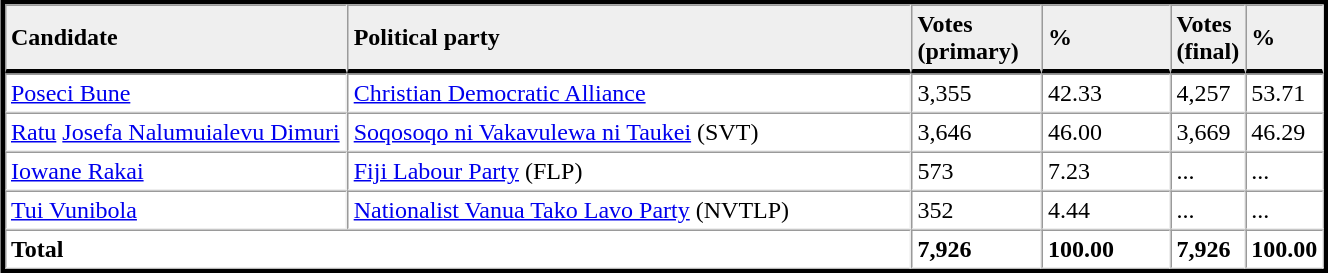<table table width="70%" border="1" align="center" cellpadding=3 cellspacing=0 style="margin:5px; border:3px solid;">
<tr>
<td td width="27%" style="border-bottom:3px solid; background:#efefef;"><strong>Candidate</strong></td>
<td td width="45%" style="border-bottom:3px solid; background:#efefef;"><strong>Political party</strong></td>
<td td width="10%" style="border-bottom:3px solid; background:#efefef;"><strong>Votes<br>(primary)</strong></td>
<td td width="10%" style="border-bottom:3px solid; background:#efefef;"><strong>%</strong></td>
<td td width="4%" style="border-bottom:3px solid; background:#efefef;"><strong>Votes<br>(final)</strong></td>
<td td width="4%" style="border-bottom:3px solid; background:#efefef;"><strong>%</strong></td>
</tr>
<tr>
<td><a href='#'>Poseci Bune</a></td>
<td><a href='#'>Christian Democratic Alliance</a></td>
<td>3,355</td>
<td>42.33</td>
<td>4,257</td>
<td>53.71</td>
</tr>
<tr>
<td><a href='#'>Ratu</a> <a href='#'>Josefa Nalumuialevu Dimuri</a></td>
<td><a href='#'>Soqosoqo ni Vakavulewa ni Taukei</a> (SVT)</td>
<td>3,646</td>
<td>46.00</td>
<td>3,669</td>
<td>46.29</td>
</tr>
<tr>
<td><a href='#'>Iowane Rakai</a></td>
<td><a href='#'>Fiji Labour Party</a> (FLP)</td>
<td>573</td>
<td>7.23</td>
<td>...</td>
<td>...</td>
</tr>
<tr>
<td><a href='#'>Tui Vunibola</a></td>
<td><a href='#'>Nationalist Vanua Tako Lavo Party</a> (NVTLP)</td>
<td>352</td>
<td>4.44</td>
<td>...</td>
<td>...</td>
</tr>
<tr>
<td colspan=2><strong>Total</strong></td>
<td><strong>7,926</strong></td>
<td><strong>100.00</strong></td>
<td><strong>7,926</strong></td>
<td><strong>100.00</strong></td>
</tr>
<tr>
</tr>
</table>
